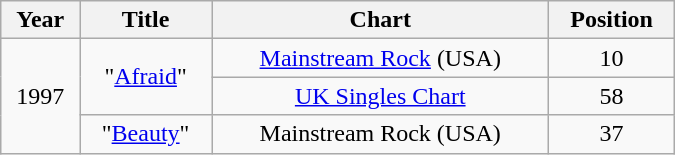<table class="wikitable" width="450px">
<tr>
<th align="center">Year</th>
<th align="center">Title</th>
<th align="center">Chart</th>
<th align="center">Position</th>
</tr>
<tr>
<td align="center" rowspan="3">1997</td>
<td align="center" rowspan="2">"<a href='#'>Afraid</a>"</td>
<td align="center"><a href='#'>Mainstream Rock</a> (USA)</td>
<td align="center">10</td>
</tr>
<tr>
<td align="center"><a href='#'>UK Singles Chart</a></td>
<td align="center">58</td>
</tr>
<tr>
<td align="center">"<a href='#'>Beauty</a>"</td>
<td align="center">Mainstream Rock (USA)</td>
<td align="center">37</td>
</tr>
</table>
